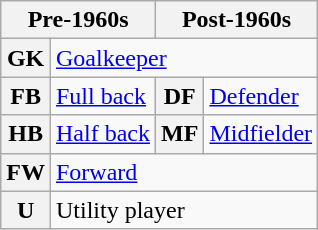<table class="wikitable unsortable">
<tr>
<th scope="col" colspan="2">Pre-1960s</th>
<th scope="col" colspan="2">Post-1960s</th>
</tr>
<tr>
<th scope="row">GK</th>
<td colspan="3"><a href='#'>Goalkeeper</a></td>
</tr>
<tr>
<th scope="row">FB</th>
<td><a href='#'>Full back</a></td>
<th scope="row" align="center">DF</th>
<td><a href='#'>Defender</a></td>
</tr>
<tr>
<th scope="row">HB</th>
<td><a href='#'>Half back</a></td>
<th scope="row" align="center">MF</th>
<td><a href='#'>Midfielder</a></td>
</tr>
<tr>
<th scope="row">FW</th>
<td colspan="3"><a href='#'>Forward</a></td>
</tr>
<tr>
<th scope="row">U</th>
<td colspan="3">Utility player</td>
</tr>
</table>
